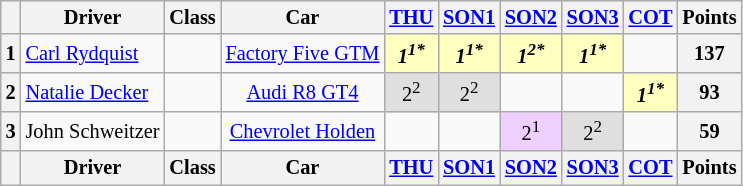<table class="wikitable" style="font-size:85%; text-align:center">
<tr>
<th valign="middle"></th>
<th valign="middle">Driver</th>
<th>Class</th>
<th>Car</th>
<th><a href='#'>THU</a></th>
<th><a href='#'>SON1</a></th>
<th><a href='#'>SON2</a></th>
<th><a href='#'>SON3</a></th>
<th><a href='#'>COT</a></th>
<th valign="middle">Points</th>
</tr>
<tr>
<th>1</th>
<td align="left"> <a href='#'>Carl Rydquist</a></td>
<td></td>
<td><a href='#'>Factory Five GTM</a></td>
<td style="background:#ffffbf;"><strong><em>1<sup>1*</sup></em></strong></td>
<td style="background:#ffffbf;"><strong><em>1<sup>1*</sup></em></strong></td>
<td style="background:#ffffbf;"><strong><em>1<sup>2*</sup></em></strong></td>
<td style="background:#ffffbf;"><strong><em>1<sup>1*</sup></em></strong></td>
<td></td>
<th>137</th>
</tr>
<tr>
<th>2</th>
<td align="left"> <a href='#'>Natalie Decker</a></td>
<td></td>
<td><a href='#'>Audi R8 GT4</a></td>
<td style="background:#dfdfdf;">2<sup>2</sup></td>
<td style="background:#dfdfdf;">2<sup>2</sup></td>
<td></td>
<td></td>
<td style="background:#ffffbf;"><strong><em>1<sup>1*</sup></em></strong></td>
<th>93</th>
</tr>
<tr>
<th>3</th>
<td> John Schweitzer</td>
<td></td>
<td><a href='#'>Chevrolet Holden</a></td>
<td></td>
<td></td>
<td style="background:#efcfff;">2<sup>1</sup></td>
<td style="background:#dfdfdf;">2<sup>2</sup></td>
<td></td>
<th>59</th>
</tr>
<tr>
<th valign="middle"></th>
<th valign="middle">Driver</th>
<th>Class</th>
<th>Car</th>
<th><a href='#'>THU</a></th>
<th><a href='#'>SON1</a></th>
<th><a href='#'>SON2</a></th>
<th><a href='#'>SON3</a></th>
<th><a href='#'>COT</a></th>
<th valign="middle">Points</th>
</tr>
</table>
